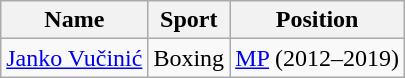<table class="wikitable sortable">
<tr>
<th>Name</th>
<th>Sport</th>
<th>Position</th>
</tr>
<tr>
<td data-sort-value="Vučinić,Janko"><a href='#'>Janko Vučinić</a></td>
<td>Boxing</td>
<td><a href='#'>MP</a> (2012–2019)</td>
</tr>
</table>
